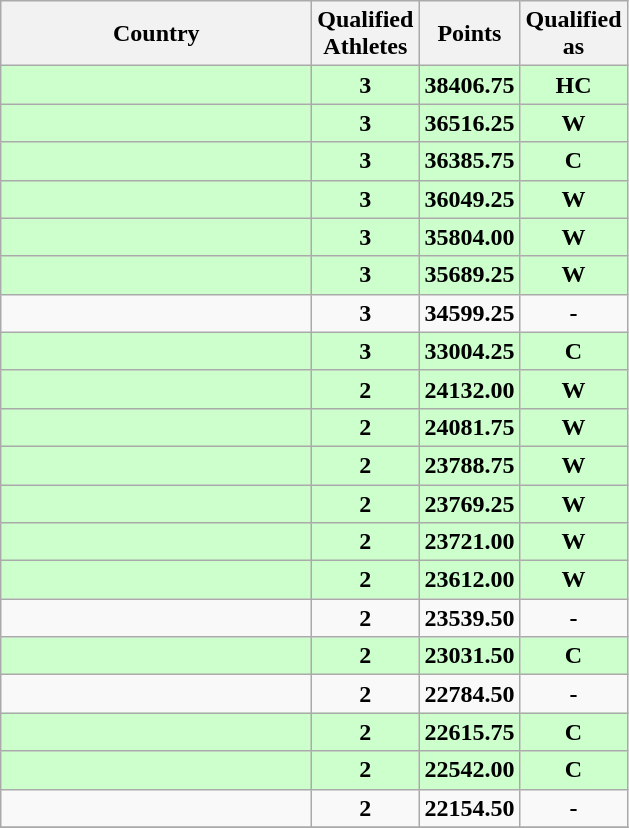<table class="wikitable" style="text-align:center;">
<tr>
<th width=200>Country</th>
<th width=60>Qualified Athletes</th>
<th width=60>Points</th>
<th width=60>Qualified as</th>
</tr>
<tr style="background:#ccffcc;">
<td style="text-align:left;"></td>
<td><strong>3</strong></td>
<td><strong>38406.75</strong></td>
<td><strong>HC</strong></td>
</tr>
<tr style="background:#ccffcc;">
<td style="text-align:left;"></td>
<td><strong>3</strong></td>
<td><strong>36516.25</strong></td>
<td><strong>W</strong></td>
</tr>
<tr style="background:#ccffcc;">
<td style="text-align:left;"></td>
<td><strong>3</strong></td>
<td><strong>36385.75</strong></td>
<td><strong>C</strong></td>
</tr>
<tr style="background:#ccffcc;">
<td style="text-align:left;"></td>
<td><strong>3</strong></td>
<td><strong>36049.25</strong></td>
<td><strong>W</strong></td>
</tr>
<tr style="background:#ccffcc;">
<td style="text-align:left;"></td>
<td><strong>3</strong></td>
<td><strong>35804.00</strong></td>
<td><strong>W</strong></td>
</tr>
<tr style="background:#ccffcc;">
<td style="text-align:left;"></td>
<td><strong>3</strong></td>
<td><strong>35689.25</strong></td>
<td><strong>W</strong></td>
</tr>
<tr>
<td style="text-align:left;"></td>
<td><strong>3</strong></td>
<td><strong>34599.25</strong></td>
<td><strong>-</strong></td>
</tr>
<tr style="background:#ccffcc;">
<td style="text-align:left;"></td>
<td><strong>3</strong></td>
<td><strong>33004.25</strong></td>
<td><strong>C</strong></td>
</tr>
<tr style="background:#ccffcc;">
<td style="text-align:left;"></td>
<td><strong>2</strong></td>
<td><strong>24132.00</strong></td>
<td><strong>W</strong></td>
</tr>
<tr style="background:#ccffcc;">
<td style="text-align:left;"></td>
<td><strong>2</strong></td>
<td><strong>24081.75</strong></td>
<td><strong>W</strong></td>
</tr>
<tr style="background:#ccffcc;">
<td style="text-align:left;"></td>
<td><strong>2</strong></td>
<td><strong>23788.75</strong></td>
<td><strong>W</strong></td>
</tr>
<tr style="background:#ccffcc;">
<td style="text-align:left;"></td>
<td><strong>2</strong></td>
<td><strong>23769.25</strong></td>
<td><strong>W</strong></td>
</tr>
<tr style="background:#ccffcc;">
<td style="text-align:left;"></td>
<td><strong>2</strong></td>
<td><strong>23721.00</strong></td>
<td><strong>W</strong></td>
</tr>
<tr style="background:#ccffcc;">
<td style="text-align:left;"></td>
<td><strong>2</strong></td>
<td><strong>23612.00</strong></td>
<td><strong>W</strong></td>
</tr>
<tr>
<td style="text-align:left;"></td>
<td><strong>2</strong></td>
<td><strong>23539.50</strong></td>
<td><strong>-</strong></td>
</tr>
<tr style="background:#ccffcc;">
<td style="text-align:left;"></td>
<td><strong>2</strong></td>
<td><strong>23031.50</strong></td>
<td><strong>C</strong></td>
</tr>
<tr>
<td style="text-align:left;"></td>
<td><strong>2</strong></td>
<td><strong>22784.50</strong></td>
<td><strong>-</strong></td>
</tr>
<tr style="background:#ccffcc;">
<td style="text-align:left;"></td>
<td><strong>2</strong></td>
<td><strong>22615.75</strong></td>
<td><strong>C</strong></td>
</tr>
<tr style="background:#ccffcc;">
<td style="text-align:left;"></td>
<td><strong>2</strong></td>
<td><strong>22542.00</strong></td>
<td><strong>C</strong></td>
</tr>
<tr>
<td style="text-align:left;"></td>
<td><strong>2</strong></td>
<td><strong>22154.50</strong></td>
<td><strong>-</strong></td>
</tr>
<tr>
</tr>
</table>
